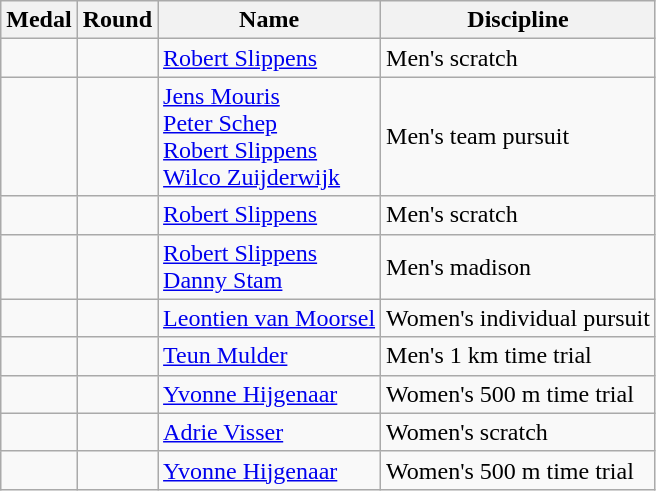<table class="wikitable sortable">
<tr>
<th>Medal</th>
<th>Round</th>
<th>Name</th>
<th>Discipline</th>
</tr>
<tr>
<td></td>
<td></td>
<td><a href='#'>Robert Slippens</a></td>
<td>Men's scratch</td>
</tr>
<tr>
<td></td>
<td></td>
<td><a href='#'>Jens Mouris</a><br><a href='#'>Peter Schep</a><br><a href='#'>Robert Slippens</a><br><a href='#'>Wilco Zuijderwijk</a></td>
<td>Men's team pursuit</td>
</tr>
<tr>
<td></td>
<td></td>
<td><a href='#'>Robert Slippens</a></td>
<td>Men's scratch</td>
</tr>
<tr>
<td></td>
<td></td>
<td><a href='#'>Robert Slippens</a><br><a href='#'>Danny Stam</a></td>
<td>Men's madison</td>
</tr>
<tr>
<td></td>
<td></td>
<td><a href='#'>Leontien van Moorsel</a></td>
<td>Women's individual pursuit</td>
</tr>
<tr>
<td></td>
<td></td>
<td><a href='#'>Teun Mulder</a></td>
<td>Men's 1 km time trial</td>
</tr>
<tr>
<td></td>
<td></td>
<td><a href='#'>Yvonne Hijgenaar</a></td>
<td>Women's 500 m time trial</td>
</tr>
<tr>
<td></td>
<td></td>
<td><a href='#'>Adrie Visser</a></td>
<td>Women's scratch</td>
</tr>
<tr>
<td></td>
<td><strong></strong></td>
<td><a href='#'>Yvonne Hijgenaar</a></td>
<td>Women's 500 m time trial</td>
</tr>
</table>
